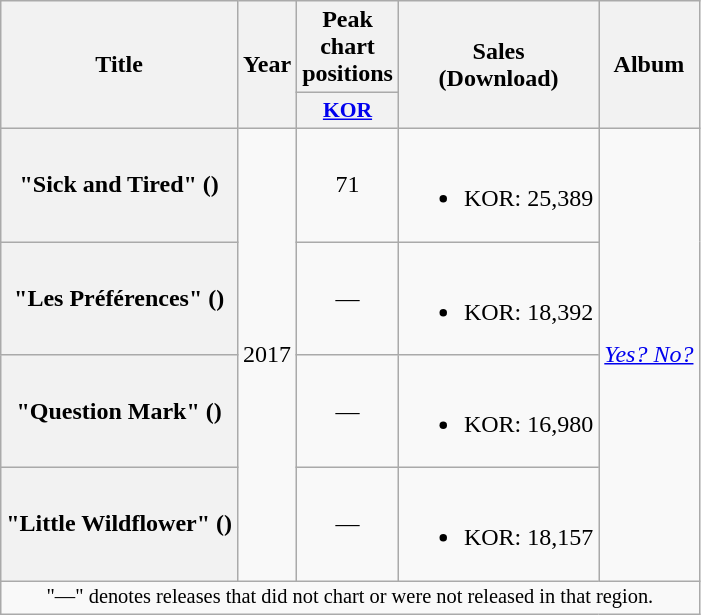<table class="wikitable plainrowheaders" style="text-align:center;">
<tr>
<th scope="col" rowspan="2">Title</th>
<th scope="col" rowspan="2">Year</th>
<th scope="col">Peak chart positions</th>
<th scope="col" rowspan="2">Sales<br>(Download)</th>
<th scope="col" rowspan="2">Album</th>
</tr>
<tr>
<th scope="col" style="width:3em;font-size:90%;"><a href='#'>KOR</a><br></th>
</tr>
<tr>
<th scope="row">"Sick and Tired" ()<br></th>
<td rowspan="4">2017</td>
<td>71</td>
<td><br><ul><li>KOR: 25,389</li></ul></td>
<td rowspan="4"><em><a href='#'>Yes? No?</a></em></td>
</tr>
<tr>
<th scope="row">"Les Préférences" ()</th>
<td>—</td>
<td><br><ul><li>KOR: 18,392</li></ul></td>
</tr>
<tr>
<th scope="row">"Question Mark" ()</th>
<td>—</td>
<td><br><ul><li>KOR: 16,980</li></ul></td>
</tr>
<tr>
<th scope="row">"Little Wildflower" ()</th>
<td>—</td>
<td><br><ul><li>KOR: 18,157</li></ul></td>
</tr>
<tr>
<td colspan="5" style="font-size:85%">"—" denotes releases that did not chart or were not released in that region.</td>
</tr>
</table>
